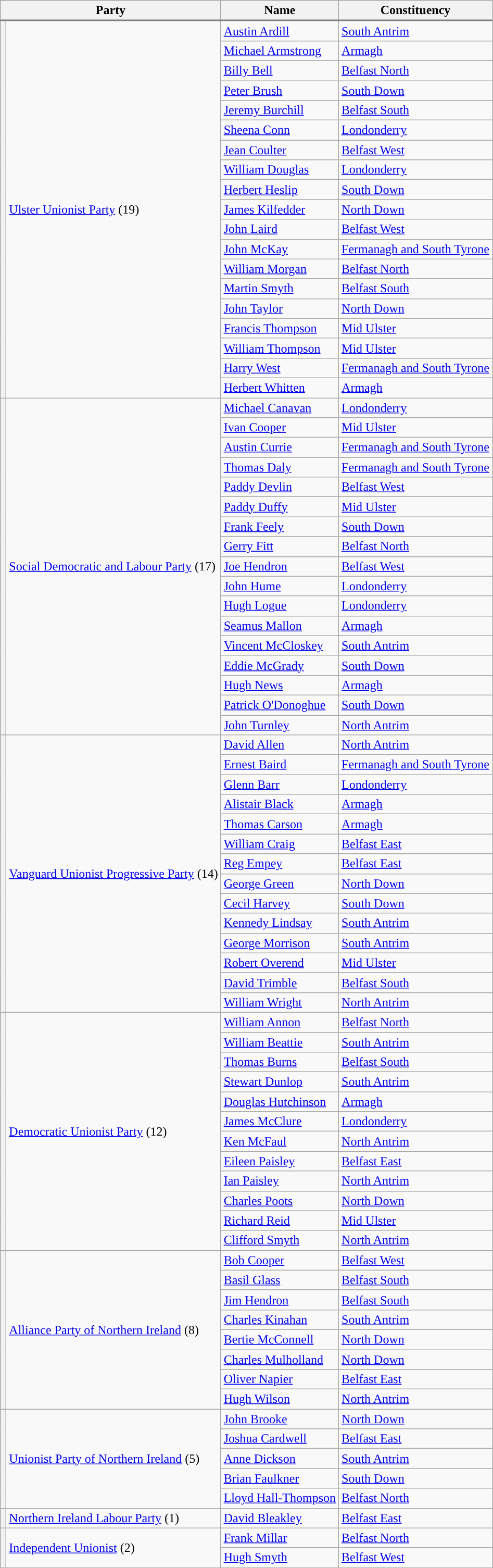<table class="wikitable">
<tr style="border-bottom: 2px solid gray;">
<th colspan=2>Party</th>
<th>Name</th>
<th>Constituency</th>
</tr>
<tr>
<th rowspan="19" style="background-color: "></th>
<td rowspan="19"><a href='#'>Ulster Unionist Party</a> (19)</td>
<td><a href='#'>Austin Ardill</a></td>
<td><a href='#'>South Antrim</a></td>
</tr>
<tr>
<td><a href='#'>Michael Armstrong</a></td>
<td><a href='#'>Armagh</a></td>
</tr>
<tr>
<td><a href='#'>Billy Bell</a></td>
<td><a href='#'>Belfast North</a></td>
</tr>
<tr>
<td><a href='#'>Peter Brush</a></td>
<td><a href='#'>South Down</a></td>
</tr>
<tr>
<td><a href='#'>Jeremy Burchill</a></td>
<td><a href='#'>Belfast South</a></td>
</tr>
<tr>
<td><a href='#'>Sheena Conn</a></td>
<td><a href='#'>Londonderry</a></td>
</tr>
<tr>
<td><a href='#'>Jean Coulter</a></td>
<td><a href='#'>Belfast West</a></td>
</tr>
<tr>
<td><a href='#'>William Douglas</a></td>
<td><a href='#'>Londonderry</a></td>
</tr>
<tr>
<td><a href='#'>Herbert Heslip</a></td>
<td><a href='#'>South Down</a></td>
</tr>
<tr>
<td><a href='#'>James Kilfedder</a></td>
<td><a href='#'>North Down</a></td>
</tr>
<tr>
<td><a href='#'>John Laird</a></td>
<td><a href='#'>Belfast West</a></td>
</tr>
<tr>
<td><a href='#'>John McKay</a></td>
<td><a href='#'>Fermanagh and South Tyrone</a></td>
</tr>
<tr>
<td><a href='#'>William Morgan</a></td>
<td><a href='#'>Belfast North</a></td>
</tr>
<tr>
<td><a href='#'>Martin Smyth</a></td>
<td><a href='#'>Belfast South</a></td>
</tr>
<tr>
<td><a href='#'>John Taylor</a></td>
<td><a href='#'>North Down</a></td>
</tr>
<tr>
<td><a href='#'>Francis Thompson</a></td>
<td><a href='#'>Mid Ulster</a></td>
</tr>
<tr>
<td><a href='#'>William Thompson</a></td>
<td><a href='#'>Mid Ulster</a></td>
</tr>
<tr>
<td><a href='#'>Harry West</a></td>
<td><a href='#'>Fermanagh and South Tyrone</a></td>
</tr>
<tr>
<td><a href='#'>Herbert Whitten</a></td>
<td><a href='#'>Armagh</a></td>
</tr>
<tr>
<th rowspan="17" style="background-color: "></th>
<td rowspan="17"><a href='#'>Social Democratic and Labour Party</a> (17)</td>
<td><a href='#'>Michael Canavan</a></td>
<td><a href='#'>Londonderry</a></td>
</tr>
<tr>
<td><a href='#'>Ivan Cooper</a></td>
<td><a href='#'>Mid Ulster</a></td>
</tr>
<tr>
<td><a href='#'>Austin Currie</a></td>
<td><a href='#'>Fermanagh and South Tyrone</a></td>
</tr>
<tr>
<td><a href='#'>Thomas Daly</a></td>
<td><a href='#'>Fermanagh and South Tyrone</a></td>
</tr>
<tr>
<td><a href='#'>Paddy Devlin</a></td>
<td><a href='#'>Belfast West</a></td>
</tr>
<tr>
<td><a href='#'>Paddy Duffy</a></td>
<td><a href='#'>Mid Ulster</a></td>
</tr>
<tr>
<td><a href='#'>Frank Feely</a></td>
<td><a href='#'>South Down</a></td>
</tr>
<tr>
<td><a href='#'>Gerry Fitt</a></td>
<td><a href='#'>Belfast North</a></td>
</tr>
<tr>
<td><a href='#'>Joe Hendron</a></td>
<td><a href='#'>Belfast West</a></td>
</tr>
<tr>
<td><a href='#'>John Hume</a></td>
<td><a href='#'>Londonderry</a></td>
</tr>
<tr>
<td><a href='#'>Hugh Logue</a></td>
<td><a href='#'>Londonderry</a></td>
</tr>
<tr>
<td><a href='#'>Seamus Mallon</a></td>
<td><a href='#'>Armagh</a></td>
</tr>
<tr>
<td><a href='#'>Vincent McCloskey</a></td>
<td><a href='#'>South Antrim</a></td>
</tr>
<tr>
<td><a href='#'>Eddie McGrady</a></td>
<td><a href='#'>South Down</a></td>
</tr>
<tr>
<td><a href='#'>Hugh News</a></td>
<td><a href='#'>Armagh</a></td>
</tr>
<tr>
<td><a href='#'>Patrick O'Donoghue</a></td>
<td><a href='#'>South Down</a></td>
</tr>
<tr>
<td><a href='#'>John Turnley</a></td>
<td><a href='#'>North Antrim</a></td>
</tr>
<tr>
<th rowspan="14" style="background-color: "></th>
<td rowspan="14"><a href='#'>Vanguard Unionist Progressive Party</a> (14)</td>
<td><a href='#'>David Allen</a></td>
<td><a href='#'>North Antrim</a></td>
</tr>
<tr>
<td><a href='#'>Ernest Baird</a></td>
<td><a href='#'>Fermanagh and South Tyrone</a></td>
</tr>
<tr>
<td><a href='#'>Glenn Barr</a></td>
<td><a href='#'>Londonderry</a></td>
</tr>
<tr>
<td><a href='#'>Alistair Black</a></td>
<td><a href='#'>Armagh</a></td>
</tr>
<tr>
<td><a href='#'>Thomas Carson</a></td>
<td><a href='#'>Armagh</a></td>
</tr>
<tr>
<td><a href='#'>William Craig</a></td>
<td><a href='#'>Belfast East</a></td>
</tr>
<tr>
<td><a href='#'>Reg Empey</a></td>
<td><a href='#'>Belfast East</a></td>
</tr>
<tr>
<td><a href='#'>George Green</a></td>
<td><a href='#'>North Down</a></td>
</tr>
<tr>
<td><a href='#'>Cecil Harvey</a></td>
<td><a href='#'>South Down</a></td>
</tr>
<tr>
<td><a href='#'>Kennedy Lindsay</a></td>
<td><a href='#'>South Antrim</a></td>
</tr>
<tr>
<td><a href='#'>George Morrison</a></td>
<td><a href='#'>South Antrim</a></td>
</tr>
<tr>
<td><a href='#'>Robert Overend</a></td>
<td><a href='#'>Mid Ulster</a></td>
</tr>
<tr>
<td><a href='#'>David Trimble</a></td>
<td><a href='#'>Belfast South</a></td>
</tr>
<tr>
<td><a href='#'>William Wright</a></td>
<td><a href='#'>North Antrim</a></td>
</tr>
<tr>
<th rowspan="12" style="background-color: "></th>
<td rowspan="12"><a href='#'>Democratic Unionist Party</a> (12)</td>
<td><a href='#'>William Annon</a></td>
<td><a href='#'>Belfast North</a></td>
</tr>
<tr>
<td><a href='#'>William Beattie</a></td>
<td><a href='#'>South Antrim</a></td>
</tr>
<tr>
<td><a href='#'>Thomas Burns</a></td>
<td><a href='#'>Belfast South</a></td>
</tr>
<tr>
<td><a href='#'>Stewart Dunlop</a></td>
<td><a href='#'>South Antrim</a></td>
</tr>
<tr>
<td><a href='#'>Douglas Hutchinson</a></td>
<td><a href='#'>Armagh</a></td>
</tr>
<tr>
<td><a href='#'>James McClure</a></td>
<td><a href='#'>Londonderry</a></td>
</tr>
<tr>
<td><a href='#'>Ken McFaul</a></td>
<td><a href='#'>North Antrim</a></td>
</tr>
<tr>
<td><a href='#'>Eileen Paisley</a></td>
<td><a href='#'>Belfast East</a></td>
</tr>
<tr>
<td><a href='#'>Ian Paisley</a></td>
<td><a href='#'>North Antrim</a></td>
</tr>
<tr>
<td><a href='#'>Charles Poots</a></td>
<td><a href='#'>North Down</a></td>
</tr>
<tr>
<td><a href='#'>Richard Reid</a></td>
<td><a href='#'>Mid Ulster</a></td>
</tr>
<tr>
<td><a href='#'>Clifford Smyth</a></td>
<td><a href='#'>North Antrim</a></td>
</tr>
<tr>
<th rowspan="8" style="background-color: "></th>
<td rowspan="8"><a href='#'>Alliance Party of Northern Ireland</a> (8)</td>
<td><a href='#'>Bob Cooper</a></td>
<td><a href='#'>Belfast West</a></td>
</tr>
<tr>
<td><a href='#'>Basil Glass</a></td>
<td><a href='#'>Belfast South</a></td>
</tr>
<tr>
<td><a href='#'>Jim Hendron</a></td>
<td><a href='#'>Belfast South</a></td>
</tr>
<tr>
<td><a href='#'>Charles Kinahan</a></td>
<td><a href='#'>South Antrim</a></td>
</tr>
<tr>
<td><a href='#'>Bertie McConnell</a></td>
<td><a href='#'>North Down</a></td>
</tr>
<tr>
<td><a href='#'>Charles Mulholland</a></td>
<td><a href='#'>North Down</a></td>
</tr>
<tr>
<td><a href='#'>Oliver Napier</a></td>
<td><a href='#'>Belfast East</a></td>
</tr>
<tr>
<td><a href='#'>Hugh Wilson</a></td>
<td><a href='#'>North Antrim</a></td>
</tr>
<tr>
<th rowspan="5" style="background-color: "></th>
<td rowspan="5"><a href='#'>Unionist Party of Northern Ireland</a> (5)</td>
<td><a href='#'>John Brooke</a></td>
<td><a href='#'>North Down</a></td>
</tr>
<tr>
<td><a href='#'>Joshua Cardwell</a></td>
<td><a href='#'>Belfast East</a></td>
</tr>
<tr>
<td><a href='#'>Anne Dickson</a></td>
<td><a href='#'>South Antrim</a></td>
</tr>
<tr>
<td><a href='#'>Brian Faulkner</a></td>
<td><a href='#'>South Down</a></td>
</tr>
<tr>
<td><a href='#'>Lloyd Hall-Thompson</a></td>
<td><a href='#'>Belfast North</a></td>
</tr>
<tr>
<th rowspan="1" style="background-color: "></th>
<td rowspan="1"><a href='#'>Northern Ireland Labour Party</a> (1)</td>
<td><a href='#'>David Bleakley</a></td>
<td><a href='#'>Belfast East</a></td>
</tr>
<tr>
<th rowspan="2" style="background-color: "></th>
<td rowspan="2"><a href='#'>Independent Unionist</a> (2)</td>
<td><a href='#'>Frank Millar</a></td>
<td><a href='#'>Belfast North</a></td>
</tr>
<tr>
<td><a href='#'>Hugh Smyth</a></td>
<td><a href='#'>Belfast West</a></td>
</tr>
</table>
